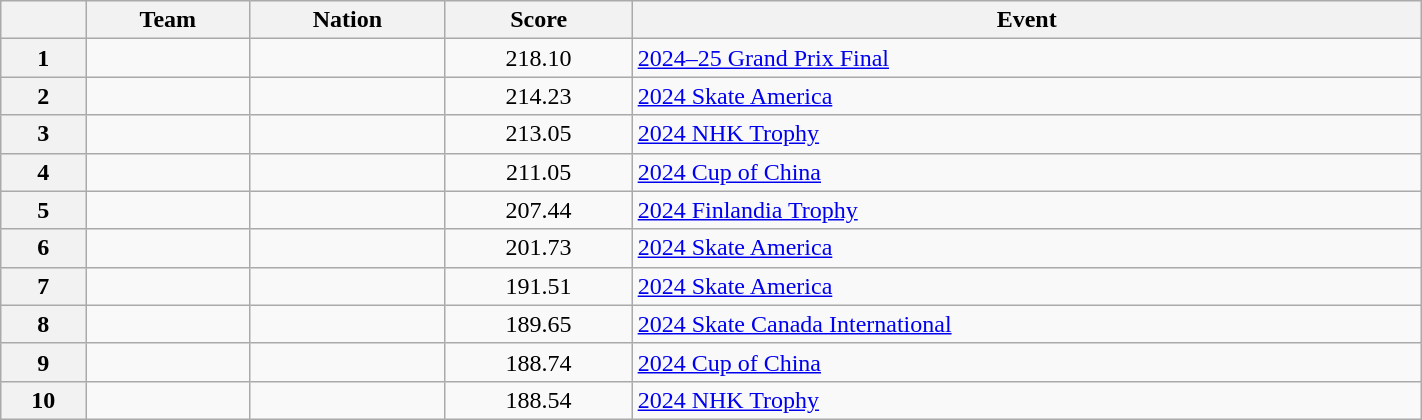<table class="wikitable sortable" style="text-align:left; width:75%">
<tr>
<th scope="col"></th>
<th scope="col">Team</th>
<th scope="col">Nation</th>
<th scope="col">Score</th>
<th scope="col">Event</th>
</tr>
<tr>
<th scope="row">1</th>
<td></td>
<td></td>
<td style="text-align:center">218.10</td>
<td><a href='#'>2024–25 Grand Prix Final</a></td>
</tr>
<tr>
<th scope="row">2</th>
<td></td>
<td></td>
<td style="text-align:center">214.23</td>
<td><a href='#'>2024 Skate America</a></td>
</tr>
<tr>
<th scope="row">3</th>
<td></td>
<td></td>
<td style="text-align:center">213.05</td>
<td><a href='#'>2024 NHK Trophy</a></td>
</tr>
<tr>
<th scope="row">4</th>
<td></td>
<td></td>
<td style="text-align:center">211.05</td>
<td><a href='#'>2024 Cup of China</a></td>
</tr>
<tr>
<th scope="row">5</th>
<td></td>
<td></td>
<td style="text-align:center">207.44</td>
<td><a href='#'>2024 Finlandia Trophy</a></td>
</tr>
<tr>
<th scope="row">6</th>
<td></td>
<td></td>
<td style="text-align:center">201.73</td>
<td><a href='#'>2024 Skate America</a></td>
</tr>
<tr>
<th scope="row">7</th>
<td></td>
<td></td>
<td style="text-align:center">191.51</td>
<td><a href='#'>2024 Skate America</a></td>
</tr>
<tr>
<th scope="row">8</th>
<td></td>
<td></td>
<td style="text-align:center">189.65</td>
<td><a href='#'>2024 Skate Canada International</a></td>
</tr>
<tr>
<th scope="row">9</th>
<td></td>
<td></td>
<td style="text-align:center">188.74</td>
<td><a href='#'>2024 Cup of China</a></td>
</tr>
<tr>
<th scope="row">10</th>
<td></td>
<td></td>
<td style="text-align:center">188.54</td>
<td><a href='#'>2024 NHK Trophy</a></td>
</tr>
</table>
